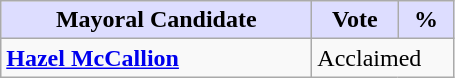<table class="wikitable">
<tr>
<th style="background:#ddf; width:200px;">Mayoral Candidate</th>
<th style="background:#ddf; width:50px;">Vote</th>
<th style="background:#ddf; width:30px;">%</th>
</tr>
<tr>
<td><strong><a href='#'>Hazel McCallion</a></strong></td>
<td colspan="2">Acclaimed</td>
</tr>
</table>
